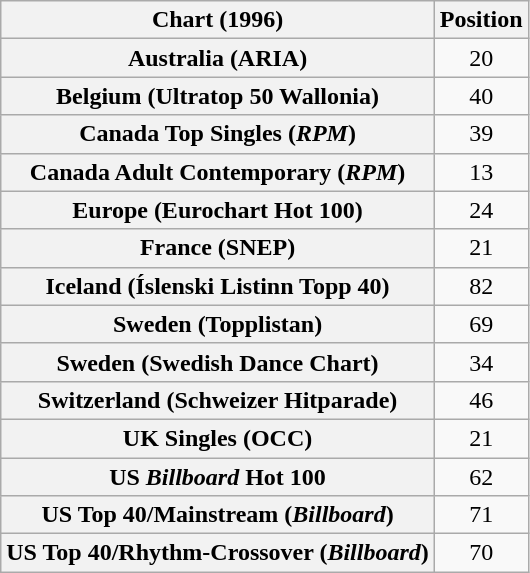<table class="wikitable sortable plainrowheaders" style="text-align:center">
<tr>
<th scope="col">Chart (1996)</th>
<th scope="col">Position</th>
</tr>
<tr>
<th scope="row">Australia (ARIA)</th>
<td>20</td>
</tr>
<tr>
<th scope="row">Belgium (Ultratop 50 Wallonia)</th>
<td>40</td>
</tr>
<tr>
<th scope="row">Canada Top Singles (<em>RPM</em>)</th>
<td>39</td>
</tr>
<tr>
<th scope="row">Canada Adult Contemporary (<em>RPM</em>)</th>
<td>13</td>
</tr>
<tr>
<th scope="row">Europe (Eurochart Hot 100)</th>
<td>24</td>
</tr>
<tr>
<th scope="row">France (SNEP)</th>
<td>21</td>
</tr>
<tr>
<th scope="row">Iceland (Íslenski Listinn Topp 40)</th>
<td>82</td>
</tr>
<tr>
<th scope="row">Sweden (Topplistan)</th>
<td>69</td>
</tr>
<tr>
<th scope="row">Sweden (Swedish Dance Chart)</th>
<td>34</td>
</tr>
<tr>
<th scope="row">Switzerland (Schweizer Hitparade)</th>
<td>46</td>
</tr>
<tr>
<th scope="row">UK Singles (OCC)</th>
<td>21</td>
</tr>
<tr>
<th scope="row">US <em>Billboard</em> Hot 100</th>
<td>62</td>
</tr>
<tr>
<th scope="row">US Top 40/Mainstream (<em>Billboard</em>)</th>
<td>71</td>
</tr>
<tr>
<th scope="row">US Top 40/Rhythm-Crossover (<em>Billboard</em>)</th>
<td>70</td>
</tr>
</table>
